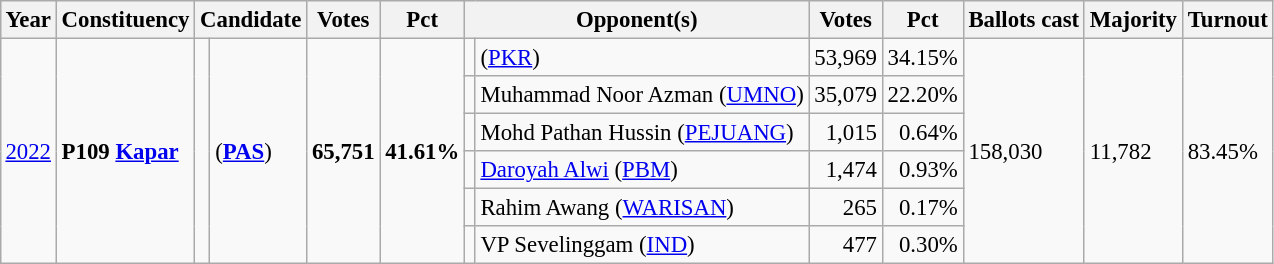<table class="wikitable" style="margin:0.5em ; font-size:95%">
<tr>
<th>Year</th>
<th>Constituency</th>
<th colspan=2>Candidate</th>
<th>Votes</th>
<th>Pct</th>
<th colspan=2>Opponent(s)</th>
<th>Votes</th>
<th>Pct</th>
<th>Ballots cast</th>
<th>Majority</th>
<th>Turnout</th>
</tr>
<tr>
<td rowspan=6><a href='#'>2022</a></td>
<td rowspan=6><strong>P109 <a href='#'>Kapar</a></strong></td>
<td rowspan=6 bgcolor=></td>
<td rowspan=6> (<a href='#'><strong>PAS</strong></a>)</td>
<td rowspan=6 align="right"><strong>65,751</strong></td>
<td rowspan=6><strong>41.61%</strong></td>
<td></td>
<td> (<a href='#'>PKR</a>)</td>
<td align="right">53,969</td>
<td>34.15%</td>
<td rowspan=6>158,030</td>
<td rowspan=6>11,782</td>
<td rowspan=6>83.45%</td>
</tr>
<tr>
<td></td>
<td>Muhammad Noor Azman (<a href='#'>UMNO</a>)</td>
<td align="right">35,079</td>
<td>22.20%</td>
</tr>
<tr>
<td bgcolor=></td>
<td>Mohd Pathan Hussin (<a href='#'>PEJUANG</a>)</td>
<td align="right">1,015</td>
<td align="right">0.64%</td>
</tr>
<tr>
<td bgcolor=></td>
<td><a href='#'>Daroyah Alwi</a> (<a href='#'>PBM</a>)</td>
<td align="right">1,474</td>
<td align="right">0.93%</td>
</tr>
<tr>
<td></td>
<td>Rahim Awang (<a href='#'>WARISAN</a>)</td>
<td align="right">265</td>
<td align="right">0.17%</td>
</tr>
<tr>
<td></td>
<td>VP Sevelinggam (<a href='#'>IND</a>)</td>
<td align="right">477</td>
<td align="right">0.30%</td>
</tr>
</table>
